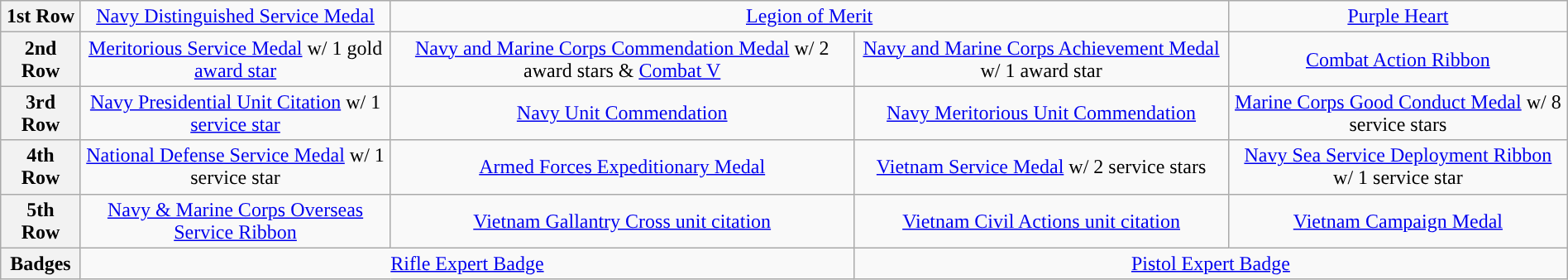<table class="wikitable" style="margin:1em auto; text-align:center;">
<tr>
<th>1st Row</th>
<td colspan="1" align="center"><a href='#'>Navy Distinguished Service Medal</a></td>
<td colspan="2" align="center"><a href='#'>Legion of Merit</a></td>
<td colspan="1" align="center"><a href='#'>Purple Heart</a></td>
</tr>
<tr>
<th>2nd Row</th>
<td><a href='#'>Meritorious Service Medal</a> w/ 1 gold <a href='#'>award star</a></td>
<td><a href='#'>Navy and Marine Corps Commendation Medal</a> w/ 2 award stars & <a href='#'>Combat V</a></td>
<td><a href='#'>Navy and Marine Corps Achievement Medal</a> w/ 1 award star</td>
<td><a href='#'>Combat Action Ribbon</a></td>
</tr>
<tr>
<th>3rd Row</th>
<td><a href='#'>Navy Presidential Unit Citation</a> w/ 1 <a href='#'>service star</a></td>
<td><a href='#'>Navy Unit Commendation</a></td>
<td><a href='#'>Navy Meritorious Unit Commendation</a></td>
<td><a href='#'>Marine Corps Good Conduct Medal</a> w/ 8 service stars</td>
</tr>
<tr>
<th>4th Row</th>
<td><a href='#'>National Defense Service Medal</a> w/ 1 service star</td>
<td><a href='#'>Armed Forces Expeditionary Medal</a></td>
<td><a href='#'>Vietnam Service Medal</a> w/ 2 service stars</td>
<td><a href='#'>Navy Sea Service Deployment Ribbon</a> w/ 1 service star</td>
</tr>
<tr>
<th>5th Row</th>
<td><a href='#'>Navy & Marine Corps Overseas Service Ribbon</a></td>
<td><a href='#'>Vietnam Gallantry Cross unit citation</a></td>
<td><a href='#'>Vietnam Civil Actions unit citation</a></td>
<td><a href='#'>Vietnam Campaign Medal</a></td>
</tr>
<tr>
<th>Badges</th>
<td colspan="2"><a href='#'>Rifle Expert Badge</a></td>
<td colspan="2"><a href='#'>Pistol Expert Badge</a></td>
</tr>
</table>
